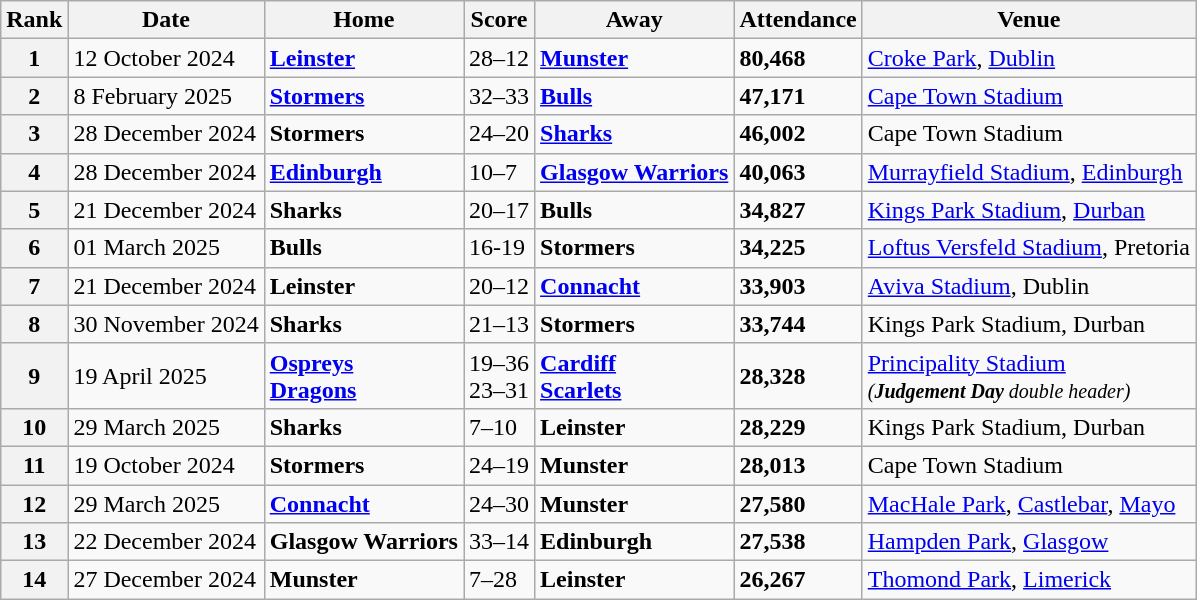<table class="wikitable">
<tr>
<th>Rank</th>
<th>Date</th>
<th>Home</th>
<th>Score</th>
<th>Away</th>
<th>Attendance</th>
<th>Venue</th>
</tr>
<tr>
<th>1</th>
<td>12 October 2024</td>
<td><strong><a href='#'>Leinster</a></strong></td>
<td>28–12</td>
<td><strong><a href='#'>Munster</a></strong></td>
<td><strong>80,468</strong></td>
<td> <a href='#'>Croke Park</a>, <a href='#'>Dublin</a></td>
</tr>
<tr>
<th>2</th>
<td>8 February 2025</td>
<td><strong><a href='#'>Stormers</a></strong></td>
<td>32–33</td>
<td><strong><a href='#'>Bulls</a></strong></td>
<td><strong>47,171</strong></td>
<td> <a href='#'>Cape Town Stadium</a></td>
</tr>
<tr>
<th>3</th>
<td>28 December 2024</td>
<td><strong>Stormers</strong></td>
<td>24–20</td>
<td><strong><a href='#'>Sharks</a></strong></td>
<td><strong>46,002</strong></td>
<td> Cape Town Stadium</td>
</tr>
<tr>
<th>4</th>
<td>28 December 2024</td>
<td><strong><a href='#'>Edinburgh</a></strong></td>
<td>10–7</td>
<td><strong><a href='#'>Glasgow Warriors</a></strong></td>
<td><strong>40,063</strong></td>
<td> <a href='#'>Murrayfield Stadium</a>, <a href='#'>Edinburgh</a></td>
</tr>
<tr>
<th>5</th>
<td>21 December 2024</td>
<td><strong>Sharks</strong></td>
<td>20–17</td>
<td><strong>Bulls</strong></td>
<td><strong>34,827</strong></td>
<td> <a href='#'>Kings Park Stadium</a>, <a href='#'>Durban</a></td>
</tr>
<tr>
<th>6</th>
<td>01 March 2025</td>
<td><strong>Bulls</strong></td>
<td>16-19</td>
<td><strong>Stormers</strong></td>
<td><strong>34,225</strong></td>
<td> <a href='#'>Loftus Versfeld Stadium</a>, Pretoria</td>
</tr>
<tr>
<th>7</th>
<td>21 December 2024</td>
<td><strong>Leinster</strong></td>
<td>20–12</td>
<td><strong><a href='#'>Connacht</a></strong></td>
<td><strong>33,903</strong></td>
<td> <a href='#'>Aviva Stadium</a>, Dublin</td>
</tr>
<tr>
<th>8</th>
<td>30 November 2024</td>
<td><strong>Sharks</strong></td>
<td>21–13</td>
<td><strong>Stormers</strong></td>
<td><strong>33,744</strong></td>
<td> Kings Park Stadium, Durban</td>
</tr>
<tr>
<th>9</th>
<td>19 April 2025</td>
<td><a href='#'><strong>Ospreys</strong></a><br><a href='#'><strong>Dragons</strong></a></td>
<td>19–36<br>23–31</td>
<td><a href='#'><strong>Cardiff</strong></a><br><strong><a href='#'>Scarlets</a></strong></td>
<td><strong>28,328</strong></td>
<td> <a href='#'>Principality Stadium</a><br><em><small>(<strong>Judgement Day</strong> double header)</small></em></td>
</tr>
<tr>
<th>10</th>
<td>29 March 2025</td>
<td><strong>Sharks</strong></td>
<td>7–10</td>
<td><strong>Leinster</strong></td>
<td><strong>28,229</strong></td>
<td> Kings Park Stadium, Durban</td>
</tr>
<tr>
<th>11</th>
<td>19 October 2024</td>
<td><strong>Stormers</strong></td>
<td>24–19</td>
<td><strong>Munster</strong></td>
<td><strong>28,013</strong></td>
<td> Cape Town Stadium</td>
</tr>
<tr>
<th>12</th>
<td>29 March 2025</td>
<td><strong><a href='#'>Connacht</a></strong></td>
<td>24–30</td>
<td><strong>Munster</strong></td>
<td><strong>27,580</strong></td>
<td> <a href='#'>MacHale Park</a>, <a href='#'>Castlebar</a>, <a href='#'>Mayo</a></td>
</tr>
<tr>
<th>13</th>
<td>22 December 2024</td>
<td><strong>Glasgow Warriors</strong></td>
<td>33–14</td>
<td><strong>Edinburgh</strong></td>
<td><strong>27,538</strong></td>
<td> <a href='#'>Hampden Park</a>, <a href='#'>Glasgow</a></td>
</tr>
<tr>
<th>14</th>
<td>27 December 2024</td>
<td><strong>Munster</strong></td>
<td>7–28</td>
<td><strong>Leinster</strong></td>
<td><strong>26,267</strong></td>
<td> <a href='#'>Thomond Park</a>, <a href='#'>Limerick</a></td>
</tr>
</table>
